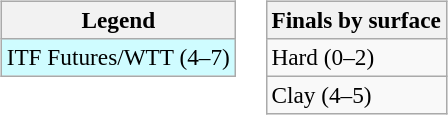<table>
<tr valign=top>
<td><br><table class="wikitable" style=font-size:97%>
<tr>
<th>Legend</th>
</tr>
<tr style="background:#cffcff;">
<td>ITF Futures/WTT (4–7)</td>
</tr>
</table>
</td>
<td><br><table class="wikitable" style=font-size:97%>
<tr>
<th>Finals by surface</th>
</tr>
<tr>
<td>Hard (0–2)</td>
</tr>
<tr>
<td>Clay (4–5)</td>
</tr>
</table>
</td>
</tr>
</table>
